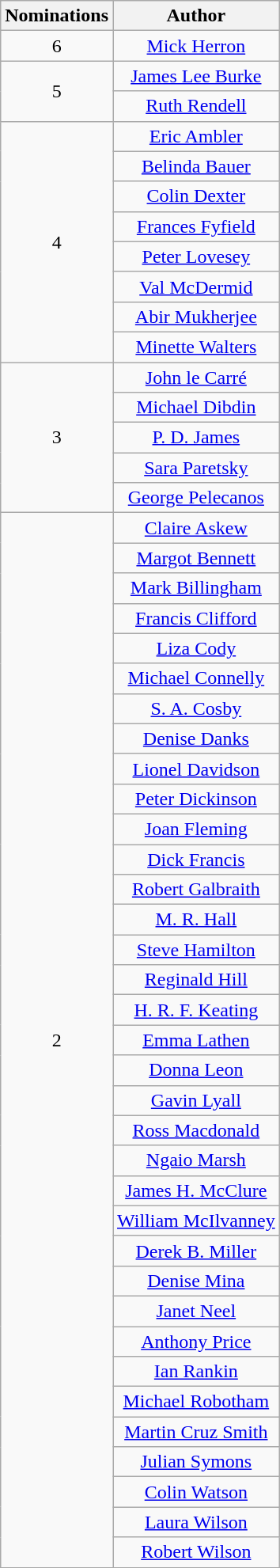<table class="wikitable" style="text-align:center;">
<tr>
<th scope="col" width="55">Nominations</th>
<th scope="col">Author</th>
</tr>
<tr>
<td style="text-align:center">6</td>
<td><a href='#'>Mick Herron</a></td>
</tr>
<tr>
<td rowspan=2 style="text-align:center">5</td>
<td><a href='#'>James Lee Burke</a></td>
</tr>
<tr>
<td><a href='#'>Ruth Rendell</a></td>
</tr>
<tr>
<td rowspan=8 style="text-align:center">4</td>
<td><a href='#'>Eric Ambler</a></td>
</tr>
<tr>
<td><a href='#'>Belinda Bauer</a></td>
</tr>
<tr>
<td><a href='#'>Colin Dexter</a></td>
</tr>
<tr>
<td><a href='#'>Frances Fyfield</a></td>
</tr>
<tr>
<td><a href='#'>Peter Lovesey</a></td>
</tr>
<tr>
<td><a href='#'>Val McDermid</a></td>
</tr>
<tr>
<td><a href='#'>Abir Mukherjee</a></td>
</tr>
<tr>
<td><a href='#'>Minette Walters</a></td>
</tr>
<tr>
<td rowspan=5 style="text-align:center">3</td>
<td><a href='#'>John le Carré</a></td>
</tr>
<tr>
<td><a href='#'>Michael Dibdin</a></td>
</tr>
<tr>
<td><a href='#'>P. D. James</a></td>
</tr>
<tr>
<td><a href='#'>Sara Paretsky</a></td>
</tr>
<tr>
<td><a href='#'>George Pelecanos</a></td>
</tr>
<tr>
<td rowspan=35 style="text-align:center">2</td>
<td><a href='#'>Claire Askew</a></td>
</tr>
<tr>
<td><a href='#'>Margot Bennett</a></td>
</tr>
<tr>
<td><a href='#'>Mark Billingham</a></td>
</tr>
<tr>
<td><a href='#'>Francis Clifford</a></td>
</tr>
<tr>
<td><a href='#'>Liza Cody</a></td>
</tr>
<tr>
<td><a href='#'>Michael Connelly</a></td>
</tr>
<tr>
<td><a href='#'>S. A. Cosby</a></td>
</tr>
<tr>
<td><a href='#'>Denise Danks</a></td>
</tr>
<tr>
<td><a href='#'>Lionel Davidson</a></td>
</tr>
<tr>
<td><a href='#'>Peter Dickinson</a></td>
</tr>
<tr>
<td><a href='#'>Joan Fleming</a></td>
</tr>
<tr>
<td><a href='#'>Dick Francis</a></td>
</tr>
<tr>
<td><a href='#'>Robert Galbraith</a></td>
</tr>
<tr>
<td><a href='#'>M. R. Hall</a></td>
</tr>
<tr>
<td><a href='#'>Steve Hamilton</a></td>
</tr>
<tr>
<td><a href='#'>Reginald Hill</a></td>
</tr>
<tr>
<td><a href='#'>H. R. F. Keating</a></td>
</tr>
<tr>
<td><a href='#'>Emma Lathen</a></td>
</tr>
<tr>
<td><a href='#'>Donna Leon</a></td>
</tr>
<tr>
<td><a href='#'>Gavin Lyall</a></td>
</tr>
<tr>
<td><a href='#'>Ross Macdonald</a></td>
</tr>
<tr>
<td><a href='#'>Ngaio Marsh</a></td>
</tr>
<tr>
<td><a href='#'>James H. McClure</a></td>
</tr>
<tr>
<td><a href='#'>William McIlvanney</a></td>
</tr>
<tr>
<td><a href='#'>Derek B. Miller</a></td>
</tr>
<tr>
<td><a href='#'>Denise Mina</a></td>
</tr>
<tr>
<td><a href='#'>Janet Neel</a></td>
</tr>
<tr>
<td><a href='#'>Anthony Price</a></td>
</tr>
<tr>
<td><a href='#'>Ian Rankin</a></td>
</tr>
<tr>
<td><a href='#'>Michael Robotham</a></td>
</tr>
<tr>
<td><a href='#'>Martin Cruz Smith</a></td>
</tr>
<tr>
<td><a href='#'>Julian Symons</a></td>
</tr>
<tr>
<td><a href='#'>Colin Watson</a></td>
</tr>
<tr>
<td><a href='#'>Laura Wilson</a></td>
</tr>
<tr>
<td><a href='#'>Robert Wilson</a></td>
</tr>
</table>
